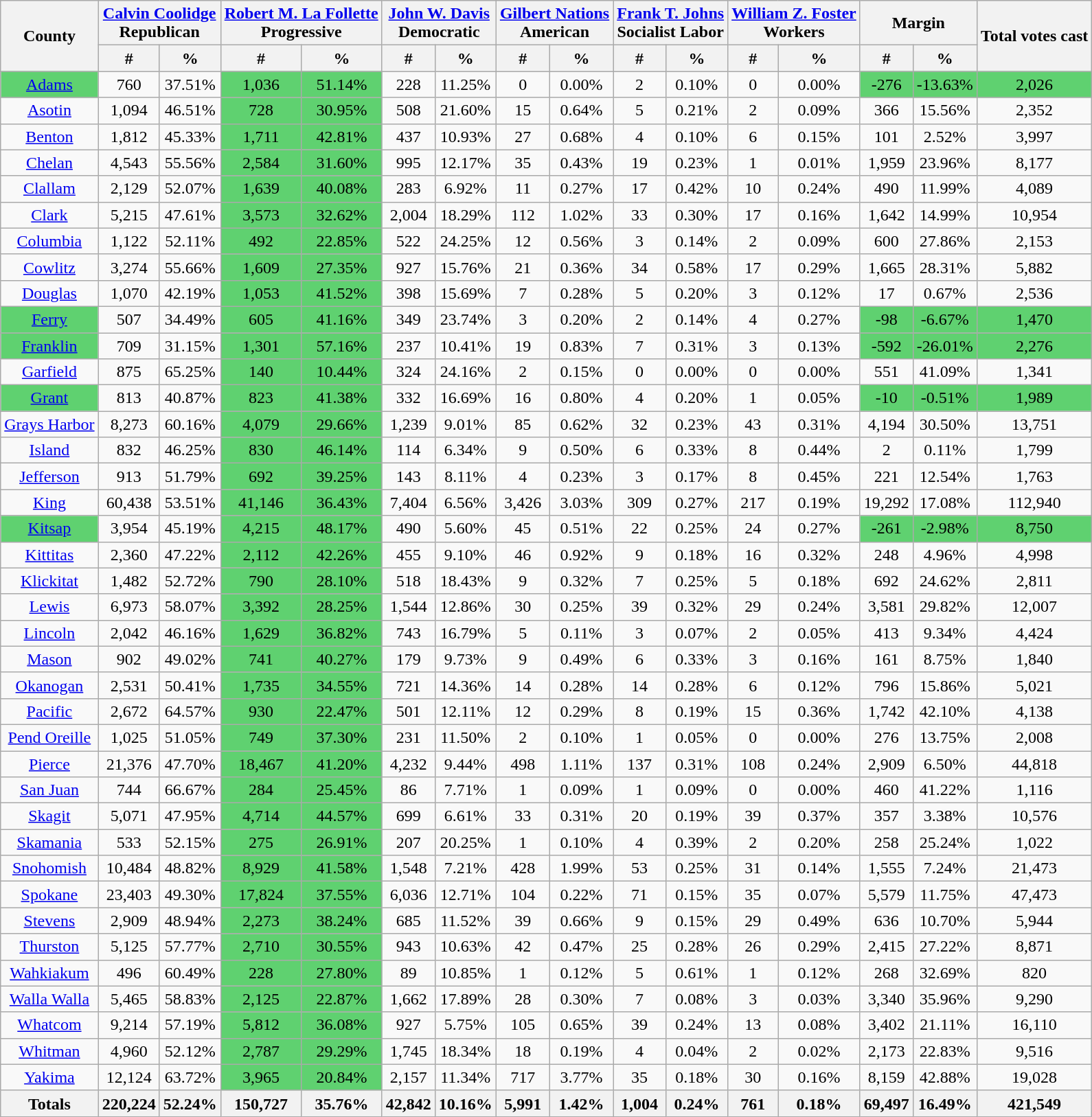<table class="wikitable sortable">
<tr>
<th style="text-align:center;" rowspan="2">County</th>
<th style="text-align:center;" colspan="2"><a href='#'>Calvin Coolidge</a><br>Republican</th>
<th style="text-align:center;" colspan="2"><a href='#'>Robert M. La Follette</a><br>Progressive</th>
<th style="text-align:center;" colspan="2"><a href='#'>John W. Davis</a><br>Democratic</th>
<th style="text-align:center;" colspan="2"><a href='#'>Gilbert Nations</a><br>American</th>
<th style="text-align:center;" colspan="2"><a href='#'>Frank T. Johns</a><br>Socialist Labor</th>
<th style="text-align:center;" colspan="2"><a href='#'>William Z. Foster</a><br>Workers</th>
<th style="text-align:center;" colspan="2">Margin</th>
<th style="text-align:center;" rowspan="2">Total votes cast</th>
</tr>
<tr bgcolor="lightgrey">
<th style="text-align:center;" data-sort-type="number">#</th>
<th style="text-align:center;" data-sort-type="number">%</th>
<th style="text-align:center;" data-sort-type="number">#</th>
<th style="text-align:center;" data-sort-type="number">%</th>
<th style="text-align:center;" data-sort-type="number">#</th>
<th style="text-align:center;" data-sort-type="number">%</th>
<th style="text-align:center;" data-sort-type="number">#</th>
<th style="text-align:center;" data-sort-type="number">%</th>
<th style="text-align:center;" data-sort-type="number">#</th>
<th style="text-align:center;" data-sort-type="number">%</th>
<th style="text-align:center;" data-sort-type="number">#</th>
<th style="text-align:center;" data-sort-type="number">%</th>
<th style="text-align:center;" data-sort-type="number">#</th>
<th style="text-align:center;" data-sort-type="number">%</th>
</tr>
<tr style="text-align:center;">
<td bgcolor="#5FD170"><a href='#'>Adams</a></td>
<td>760</td>
<td>37.51%</td>
<td bgcolor="#5FD170">1,036</td>
<td bgcolor="#5FD170">51.14%</td>
<td>228</td>
<td>11.25%</td>
<td>0</td>
<td>0.00%</td>
<td>2</td>
<td>0.10%</td>
<td>0</td>
<td>0.00%</td>
<td bgcolor="#5FD170">-276</td>
<td bgcolor="#5FD170">-13.63%</td>
<td bgcolor="#5FD170">2,026</td>
</tr>
<tr style="text-align:center;">
<td><a href='#'>Asotin</a></td>
<td>1,094</td>
<td>46.51%</td>
<td bgcolor="#5FD170">728</td>
<td bgcolor="#5FD170">30.95%</td>
<td>508</td>
<td>21.60%</td>
<td>15</td>
<td>0.64%</td>
<td>5</td>
<td>0.21%</td>
<td>2</td>
<td>0.09%</td>
<td>366</td>
<td>15.56%</td>
<td>2,352</td>
</tr>
<tr style="text-align:center;">
<td><a href='#'>Benton</a></td>
<td>1,812</td>
<td>45.33%</td>
<td bgcolor="#5FD170">1,711</td>
<td bgcolor="#5FD170">42.81%</td>
<td>437</td>
<td>10.93%</td>
<td>27</td>
<td>0.68%</td>
<td>4</td>
<td>0.10%</td>
<td>6</td>
<td>0.15%</td>
<td>101</td>
<td>2.52%</td>
<td>3,997</td>
</tr>
<tr style="text-align:center;">
<td><a href='#'>Chelan</a></td>
<td>4,543</td>
<td>55.56%</td>
<td bgcolor="#5FD170">2,584</td>
<td bgcolor="#5FD170">31.60%</td>
<td>995</td>
<td>12.17%</td>
<td>35</td>
<td>0.43%</td>
<td>19</td>
<td>0.23%</td>
<td>1</td>
<td>0.01%</td>
<td>1,959</td>
<td>23.96%</td>
<td>8,177</td>
</tr>
<tr style="text-align:center;">
<td><a href='#'>Clallam</a></td>
<td>2,129</td>
<td>52.07%</td>
<td bgcolor="#5FD170">1,639</td>
<td bgcolor="#5FD170">40.08%</td>
<td>283</td>
<td>6.92%</td>
<td>11</td>
<td>0.27%</td>
<td>17</td>
<td>0.42%</td>
<td>10</td>
<td>0.24%</td>
<td>490</td>
<td>11.99%</td>
<td>4,089</td>
</tr>
<tr style="text-align:center;">
<td><a href='#'>Clark</a></td>
<td>5,215</td>
<td>47.61%</td>
<td bgcolor="#5FD170">3,573</td>
<td bgcolor="#5FD170">32.62%</td>
<td>2,004</td>
<td>18.29%</td>
<td>112</td>
<td>1.02%</td>
<td>33</td>
<td>0.30%</td>
<td>17</td>
<td>0.16%</td>
<td>1,642</td>
<td>14.99%</td>
<td>10,954</td>
</tr>
<tr style="text-align:center;">
<td><a href='#'>Columbia</a></td>
<td>1,122</td>
<td>52.11%</td>
<td bgcolor="#5FD170">492</td>
<td bgcolor="#5FD170">22.85%</td>
<td>522</td>
<td>24.25%</td>
<td>12</td>
<td>0.56%</td>
<td>3</td>
<td>0.14%</td>
<td>2</td>
<td>0.09%</td>
<td>600</td>
<td>27.86%</td>
<td>2,153</td>
</tr>
<tr style="text-align:center;">
<td><a href='#'>Cowlitz</a></td>
<td>3,274</td>
<td>55.66%</td>
<td bgcolor="#5FD170">1,609</td>
<td bgcolor="#5FD170">27.35%</td>
<td>927</td>
<td>15.76%</td>
<td>21</td>
<td>0.36%</td>
<td>34</td>
<td>0.58%</td>
<td>17</td>
<td>0.29%</td>
<td>1,665</td>
<td>28.31%</td>
<td>5,882</td>
</tr>
<tr style="text-align:center;">
<td><a href='#'>Douglas</a></td>
<td>1,070</td>
<td>42.19%</td>
<td bgcolor="#5FD170">1,053</td>
<td bgcolor="#5FD170">41.52%</td>
<td>398</td>
<td>15.69%</td>
<td>7</td>
<td>0.28%</td>
<td>5</td>
<td>0.20%</td>
<td>3</td>
<td>0.12%</td>
<td>17</td>
<td>0.67%</td>
<td>2,536</td>
</tr>
<tr style="text-align:center;">
<td bgcolor="#5FD170"><a href='#'>Ferry</a></td>
<td>507</td>
<td>34.49%</td>
<td bgcolor="#5FD170">605</td>
<td bgcolor="#5FD170">41.16%</td>
<td>349</td>
<td>23.74%</td>
<td>3</td>
<td>0.20%</td>
<td>2</td>
<td>0.14%</td>
<td>4</td>
<td>0.27%</td>
<td bgcolor="#5FD170">-98</td>
<td bgcolor="#5FD170">-6.67%</td>
<td bgcolor="#5FD170">1,470</td>
</tr>
<tr style="text-align:center;">
<td bgcolor="#5FD170"><a href='#'>Franklin</a></td>
<td>709</td>
<td>31.15%</td>
<td bgcolor="#5FD170">1,301</td>
<td bgcolor="#5FD170">57.16%</td>
<td>237</td>
<td>10.41%</td>
<td>19</td>
<td>0.83%</td>
<td>7</td>
<td>0.31%</td>
<td>3</td>
<td>0.13%</td>
<td bgcolor="#5FD170">-592</td>
<td bgcolor="#5FD170">-26.01%</td>
<td bgcolor="#5FD170">2,276</td>
</tr>
<tr style="text-align:center;">
<td><a href='#'>Garfield</a></td>
<td>875</td>
<td>65.25%</td>
<td bgcolor="#5FD170">140</td>
<td bgcolor="#5FD170">10.44%</td>
<td>324</td>
<td>24.16%</td>
<td>2</td>
<td>0.15%</td>
<td>0</td>
<td>0.00%</td>
<td>0</td>
<td>0.00%</td>
<td>551</td>
<td>41.09%</td>
<td>1,341</td>
</tr>
<tr style="text-align:center;">
<td bgcolor="#5FD170"><a href='#'>Grant</a></td>
<td>813</td>
<td>40.87%</td>
<td bgcolor="#5FD170">823</td>
<td bgcolor="#5FD170">41.38%</td>
<td>332</td>
<td>16.69%</td>
<td>16</td>
<td>0.80%</td>
<td>4</td>
<td>0.20%</td>
<td>1</td>
<td>0.05%</td>
<td bgcolor="#5FD170">-10</td>
<td bgcolor="#5FD170">-0.51%</td>
<td bgcolor="#5FD170">1,989</td>
</tr>
<tr style="text-align:center;">
<td><a href='#'>Grays Harbor</a></td>
<td>8,273</td>
<td>60.16%</td>
<td bgcolor="#5FD170">4,079</td>
<td bgcolor="#5FD170">29.66%</td>
<td>1,239</td>
<td>9.01%</td>
<td>85</td>
<td>0.62%</td>
<td>32</td>
<td>0.23%</td>
<td>43</td>
<td>0.31%</td>
<td>4,194</td>
<td>30.50%</td>
<td>13,751</td>
</tr>
<tr style="text-align:center;">
<td><a href='#'>Island</a></td>
<td>832</td>
<td>46.25%</td>
<td bgcolor="#5FD170">830</td>
<td bgcolor="#5FD170">46.14%</td>
<td>114</td>
<td>6.34%</td>
<td>9</td>
<td>0.50%</td>
<td>6</td>
<td>0.33%</td>
<td>8</td>
<td>0.44%</td>
<td>2</td>
<td>0.11%</td>
<td>1,799</td>
</tr>
<tr style="text-align:center;">
<td><a href='#'>Jefferson</a></td>
<td>913</td>
<td>51.79%</td>
<td bgcolor="#5FD170">692</td>
<td bgcolor="#5FD170">39.25%</td>
<td>143</td>
<td>8.11%</td>
<td>4</td>
<td>0.23%</td>
<td>3</td>
<td>0.17%</td>
<td>8</td>
<td>0.45%</td>
<td>221</td>
<td>12.54%</td>
<td>1,763</td>
</tr>
<tr style="text-align:center;">
<td><a href='#'>King</a></td>
<td>60,438</td>
<td>53.51%</td>
<td bgcolor="#5FD170">41,146</td>
<td bgcolor="#5FD170">36.43%</td>
<td>7,404</td>
<td>6.56%</td>
<td>3,426</td>
<td>3.03%</td>
<td>309</td>
<td>0.27%</td>
<td>217</td>
<td>0.19%</td>
<td>19,292</td>
<td>17.08%</td>
<td>112,940</td>
</tr>
<tr style="text-align:center;">
<td bgcolor="#5FD170"><a href='#'>Kitsap</a></td>
<td>3,954</td>
<td>45.19%</td>
<td bgcolor="#5FD170">4,215</td>
<td bgcolor="#5FD170">48.17%</td>
<td>490</td>
<td>5.60%</td>
<td>45</td>
<td>0.51%</td>
<td>22</td>
<td>0.25%</td>
<td>24</td>
<td>0.27%</td>
<td bgcolor="#5FD170">-261</td>
<td bgcolor="#5FD170">-2.98%</td>
<td bgcolor="#5FD170">8,750</td>
</tr>
<tr style="text-align:center;">
<td><a href='#'>Kittitas</a></td>
<td>2,360</td>
<td>47.22%</td>
<td bgcolor="#5FD170">2,112</td>
<td bgcolor="#5FD170">42.26%</td>
<td>455</td>
<td>9.10%</td>
<td>46</td>
<td>0.92%</td>
<td>9</td>
<td>0.18%</td>
<td>16</td>
<td>0.32%</td>
<td>248</td>
<td>4.96%</td>
<td>4,998</td>
</tr>
<tr style="text-align:center;">
<td><a href='#'>Klickitat</a></td>
<td>1,482</td>
<td>52.72%</td>
<td bgcolor="#5FD170">790</td>
<td bgcolor="#5FD170">28.10%</td>
<td>518</td>
<td>18.43%</td>
<td>9</td>
<td>0.32%</td>
<td>7</td>
<td>0.25%</td>
<td>5</td>
<td>0.18%</td>
<td>692</td>
<td>24.62%</td>
<td>2,811</td>
</tr>
<tr style="text-align:center;">
<td><a href='#'>Lewis</a></td>
<td>6,973</td>
<td>58.07%</td>
<td bgcolor="#5FD170">3,392</td>
<td bgcolor="#5FD170">28.25%</td>
<td>1,544</td>
<td>12.86%</td>
<td>30</td>
<td>0.25%</td>
<td>39</td>
<td>0.32%</td>
<td>29</td>
<td>0.24%</td>
<td>3,581</td>
<td>29.82%</td>
<td>12,007</td>
</tr>
<tr style="text-align:center;">
<td><a href='#'>Lincoln</a></td>
<td>2,042</td>
<td>46.16%</td>
<td bgcolor="#5FD170">1,629</td>
<td bgcolor="#5FD170">36.82%</td>
<td>743</td>
<td>16.79%</td>
<td>5</td>
<td>0.11%</td>
<td>3</td>
<td>0.07%</td>
<td>2</td>
<td>0.05%</td>
<td>413</td>
<td>9.34%</td>
<td>4,424</td>
</tr>
<tr style="text-align:center;">
<td><a href='#'>Mason</a></td>
<td>902</td>
<td>49.02%</td>
<td bgcolor="#5FD170">741</td>
<td bgcolor="#5FD170">40.27%</td>
<td>179</td>
<td>9.73%</td>
<td>9</td>
<td>0.49%</td>
<td>6</td>
<td>0.33%</td>
<td>3</td>
<td>0.16%</td>
<td>161</td>
<td>8.75%</td>
<td>1,840</td>
</tr>
<tr style="text-align:center;">
<td><a href='#'>Okanogan</a></td>
<td>2,531</td>
<td>50.41%</td>
<td bgcolor="#5FD170">1,735</td>
<td bgcolor="#5FD170">34.55%</td>
<td>721</td>
<td>14.36%</td>
<td>14</td>
<td>0.28%</td>
<td>14</td>
<td>0.28%</td>
<td>6</td>
<td>0.12%</td>
<td>796</td>
<td>15.86%</td>
<td>5,021</td>
</tr>
<tr style="text-align:center;">
<td><a href='#'>Pacific</a></td>
<td>2,672</td>
<td>64.57%</td>
<td bgcolor="#5FD170">930</td>
<td bgcolor="#5FD170">22.47%</td>
<td>501</td>
<td>12.11%</td>
<td>12</td>
<td>0.29%</td>
<td>8</td>
<td>0.19%</td>
<td>15</td>
<td>0.36%</td>
<td>1,742</td>
<td>42.10%</td>
<td>4,138</td>
</tr>
<tr style="text-align:center;">
<td><a href='#'>Pend Oreille</a></td>
<td>1,025</td>
<td>51.05%</td>
<td bgcolor="#5FD170">749</td>
<td bgcolor="#5FD170">37.30%</td>
<td>231</td>
<td>11.50%</td>
<td>2</td>
<td>0.10%</td>
<td>1</td>
<td>0.05%</td>
<td>0</td>
<td>0.00%</td>
<td>276</td>
<td>13.75%</td>
<td>2,008</td>
</tr>
<tr style="text-align:center;">
<td><a href='#'>Pierce</a></td>
<td>21,376</td>
<td>47.70%</td>
<td bgcolor="#5FD170">18,467</td>
<td bgcolor="#5FD170">41.20%</td>
<td>4,232</td>
<td>9.44%</td>
<td>498</td>
<td>1.11%</td>
<td>137</td>
<td>0.31%</td>
<td>108</td>
<td>0.24%</td>
<td>2,909</td>
<td>6.50%</td>
<td>44,818</td>
</tr>
<tr style="text-align:center;">
<td><a href='#'>San Juan</a></td>
<td>744</td>
<td>66.67%</td>
<td bgcolor="#5FD170">284</td>
<td bgcolor="#5FD170">25.45%</td>
<td>86</td>
<td>7.71%</td>
<td>1</td>
<td>0.09%</td>
<td>1</td>
<td>0.09%</td>
<td>0</td>
<td>0.00%</td>
<td>460</td>
<td>41.22%</td>
<td>1,116</td>
</tr>
<tr style="text-align:center;">
<td><a href='#'>Skagit</a></td>
<td>5,071</td>
<td>47.95%</td>
<td bgcolor="#5FD170">4,714</td>
<td bgcolor="#5FD170">44.57%</td>
<td>699</td>
<td>6.61%</td>
<td>33</td>
<td>0.31%</td>
<td>20</td>
<td>0.19%</td>
<td>39</td>
<td>0.37%</td>
<td>357</td>
<td>3.38%</td>
<td>10,576</td>
</tr>
<tr style="text-align:center;">
<td><a href='#'>Skamania</a></td>
<td>533</td>
<td>52.15%</td>
<td bgcolor="#5FD170">275</td>
<td bgcolor="#5FD170">26.91%</td>
<td>207</td>
<td>20.25%</td>
<td>1</td>
<td>0.10%</td>
<td>4</td>
<td>0.39%</td>
<td>2</td>
<td>0.20%</td>
<td>258</td>
<td>25.24%</td>
<td>1,022</td>
</tr>
<tr style="text-align:center;">
<td><a href='#'>Snohomish</a></td>
<td>10,484</td>
<td>48.82%</td>
<td bgcolor="#5FD170">8,929</td>
<td bgcolor="#5FD170">41.58%</td>
<td>1,548</td>
<td>7.21%</td>
<td>428</td>
<td>1.99%</td>
<td>53</td>
<td>0.25%</td>
<td>31</td>
<td>0.14%</td>
<td>1,555</td>
<td>7.24%</td>
<td>21,473</td>
</tr>
<tr style="text-align:center;">
<td><a href='#'>Spokane</a></td>
<td>23,403</td>
<td>49.30%</td>
<td bgcolor="#5FD170">17,824</td>
<td bgcolor="#5FD170">37.55%</td>
<td>6,036</td>
<td>12.71%</td>
<td>104</td>
<td>0.22%</td>
<td>71</td>
<td>0.15%</td>
<td>35</td>
<td>0.07%</td>
<td>5,579</td>
<td>11.75%</td>
<td>47,473</td>
</tr>
<tr style="text-align:center;">
<td><a href='#'>Stevens</a></td>
<td>2,909</td>
<td>48.94%</td>
<td bgcolor="#5FD170">2,273</td>
<td bgcolor="#5FD170">38.24%</td>
<td>685</td>
<td>11.52%</td>
<td>39</td>
<td>0.66%</td>
<td>9</td>
<td>0.15%</td>
<td>29</td>
<td>0.49%</td>
<td>636</td>
<td>10.70%</td>
<td>5,944</td>
</tr>
<tr style="text-align:center;">
<td><a href='#'>Thurston</a></td>
<td>5,125</td>
<td>57.77%</td>
<td bgcolor="#5FD170">2,710</td>
<td bgcolor="#5FD170">30.55%</td>
<td>943</td>
<td>10.63%</td>
<td>42</td>
<td>0.47%</td>
<td>25</td>
<td>0.28%</td>
<td>26</td>
<td>0.29%</td>
<td>2,415</td>
<td>27.22%</td>
<td>8,871</td>
</tr>
<tr style="text-align:center;">
<td><a href='#'>Wahkiakum</a></td>
<td>496</td>
<td>60.49%</td>
<td bgcolor="#5FD170">228</td>
<td bgcolor="#5FD170">27.80%</td>
<td>89</td>
<td>10.85%</td>
<td>1</td>
<td>0.12%</td>
<td>5</td>
<td>0.61%</td>
<td>1</td>
<td>0.12%</td>
<td>268</td>
<td>32.69%</td>
<td>820</td>
</tr>
<tr style="text-align:center;">
<td><a href='#'>Walla Walla</a></td>
<td>5,465</td>
<td>58.83%</td>
<td bgcolor="#5FD170">2,125</td>
<td bgcolor="#5FD170">22.87%</td>
<td>1,662</td>
<td>17.89%</td>
<td>28</td>
<td>0.30%</td>
<td>7</td>
<td>0.08%</td>
<td>3</td>
<td>0.03%</td>
<td>3,340</td>
<td>35.96%</td>
<td>9,290</td>
</tr>
<tr style="text-align:center;">
<td><a href='#'>Whatcom</a></td>
<td>9,214</td>
<td>57.19%</td>
<td bgcolor="#5FD170">5,812</td>
<td bgcolor="#5FD170">36.08%</td>
<td>927</td>
<td>5.75%</td>
<td>105</td>
<td>0.65%</td>
<td>39</td>
<td>0.24%</td>
<td>13</td>
<td>0.08%</td>
<td>3,402</td>
<td>21.11%</td>
<td>16,110</td>
</tr>
<tr style="text-align:center;">
<td><a href='#'>Whitman</a></td>
<td>4,960</td>
<td>52.12%</td>
<td bgcolor="#5FD170">2,787</td>
<td bgcolor="#5FD170">29.29%</td>
<td>1,745</td>
<td>18.34%</td>
<td>18</td>
<td>0.19%</td>
<td>4</td>
<td>0.04%</td>
<td>2</td>
<td>0.02%</td>
<td>2,173</td>
<td>22.83%</td>
<td>9,516</td>
</tr>
<tr style="text-align:center;">
<td><a href='#'>Yakima</a></td>
<td>12,124</td>
<td>63.72%</td>
<td bgcolor="#5FD170">3,965</td>
<td bgcolor="#5FD170">20.84%</td>
<td>2,157</td>
<td>11.34%</td>
<td>717</td>
<td>3.77%</td>
<td>35</td>
<td>0.18%</td>
<td>30</td>
<td>0.16%</td>
<td>8,159</td>
<td>42.88%</td>
<td>19,028</td>
</tr>
<tr class="sortbottom">
<th>Totals</th>
<th>220,224</th>
<th>52.24%</th>
<th>150,727</th>
<th>35.76%</th>
<th>42,842</th>
<th>10.16%</th>
<th>5,991</th>
<th>1.42%</th>
<th>1,004</th>
<th>0.24%</th>
<th>761</th>
<th>0.18%</th>
<th>69,497</th>
<th>16.49%</th>
<th>421,549</th>
</tr>
</table>
